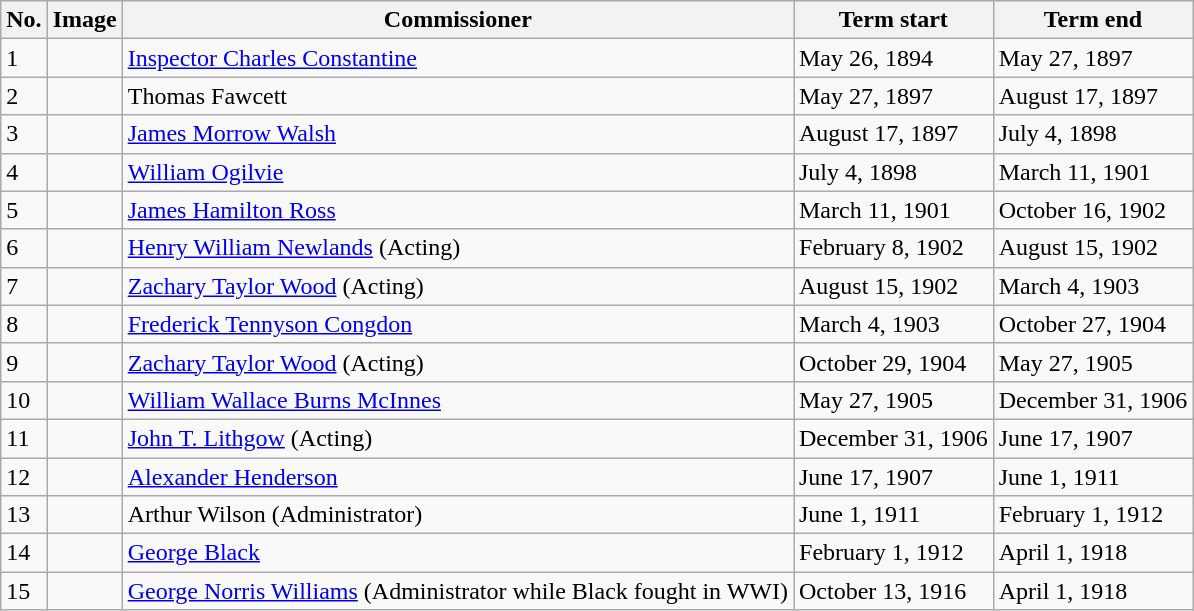<table class="wikitable">
<tr>
<th>No.</th>
<th>Image</th>
<th>Commissioner</th>
<th>Term start</th>
<th>Term end</th>
</tr>
<tr>
<td>1</td>
<td></td>
<td><a href='#'>Inspector Charles Constantine</a></td>
<td>May 26, 1894</td>
<td>May 27, 1897</td>
</tr>
<tr>
<td>2</td>
<td></td>
<td>Thomas Fawcett</td>
<td>May 27, 1897</td>
<td>August 17, 1897</td>
</tr>
<tr>
<td>3</td>
<td></td>
<td><a href='#'>James Morrow Walsh</a></td>
<td>August 17, 1897</td>
<td>July 4, 1898</td>
</tr>
<tr>
<td>4</td>
<td></td>
<td><a href='#'>William Ogilvie</a></td>
<td>July 4, 1898</td>
<td>March 11, 1901</td>
</tr>
<tr>
<td>5</td>
<td></td>
<td><a href='#'>James Hamilton Ross</a></td>
<td>March 11, 1901</td>
<td>October 16, 1902</td>
</tr>
<tr>
<td>6</td>
<td></td>
<td><a href='#'>Henry William Newlands</a>  (Acting)</td>
<td>February 8, 1902</td>
<td>August 15, 1902</td>
</tr>
<tr>
<td>7</td>
<td></td>
<td><a href='#'>Zachary Taylor Wood</a> (Acting)</td>
<td>August 15, 1902</td>
<td>March 4, 1903</td>
</tr>
<tr>
<td>8</td>
<td></td>
<td><a href='#'>Frederick Tennyson Congdon</a></td>
<td>March 4, 1903</td>
<td>October 27, 1904</td>
</tr>
<tr>
<td>9</td>
<td></td>
<td><a href='#'>Zachary Taylor Wood</a> (Acting)</td>
<td>October 29, 1904</td>
<td>May 27, 1905</td>
</tr>
<tr>
<td>10</td>
<td></td>
<td><a href='#'>William Wallace Burns McInnes</a></td>
<td>May 27, 1905</td>
<td>December 31, 1906</td>
</tr>
<tr>
<td>11</td>
<td></td>
<td><a href='#'>John T. Lithgow</a> (Acting)</td>
<td>December 31, 1906</td>
<td>June 17, 1907</td>
</tr>
<tr>
<td>12</td>
<td></td>
<td><a href='#'>Alexander Henderson</a></td>
<td>June 17, 1907</td>
<td>June 1, 1911</td>
</tr>
<tr>
<td>13</td>
<td></td>
<td>Arthur Wilson (Administrator)</td>
<td>June 1, 1911</td>
<td>February 1, 1912</td>
</tr>
<tr>
<td>14</td>
<td></td>
<td><a href='#'>George Black</a></td>
<td>February 1, 1912</td>
<td>April 1, 1918</td>
</tr>
<tr>
<td>15</td>
<td></td>
<td><a href='#'>George Norris Williams</a> (Administrator while Black fought in WWI)</td>
<td>October 13, 1916</td>
<td>April 1, 1918</td>
</tr>
</table>
